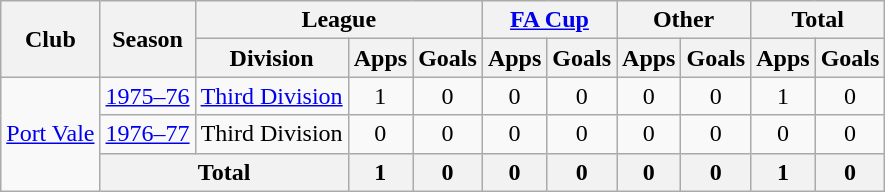<table class="wikitable" style="text-align:center">
<tr>
<th rowspan="2">Club</th>
<th rowspan="2">Season</th>
<th colspan="3">League</th>
<th colspan="2"><a href='#'>FA Cup</a></th>
<th colspan="2">Other</th>
<th colspan="2">Total</th>
</tr>
<tr>
<th>Division</th>
<th>Apps</th>
<th>Goals</th>
<th>Apps</th>
<th>Goals</th>
<th>Apps</th>
<th>Goals</th>
<th>Apps</th>
<th>Goals</th>
</tr>
<tr>
<td rowspan="3"><a href='#'>Port Vale</a></td>
<td><a href='#'>1975–76</a></td>
<td><a href='#'>Third Division</a></td>
<td>1</td>
<td>0</td>
<td>0</td>
<td>0</td>
<td>0</td>
<td>0</td>
<td>1</td>
<td>0</td>
</tr>
<tr>
<td><a href='#'>1976–77</a></td>
<td>Third Division</td>
<td>0</td>
<td>0</td>
<td>0</td>
<td>0</td>
<td>0</td>
<td>0</td>
<td>0</td>
<td>0</td>
</tr>
<tr>
<th colspan="2">Total</th>
<th>1</th>
<th>0</th>
<th>0</th>
<th>0</th>
<th>0</th>
<th>0</th>
<th>1</th>
<th>0</th>
</tr>
</table>
